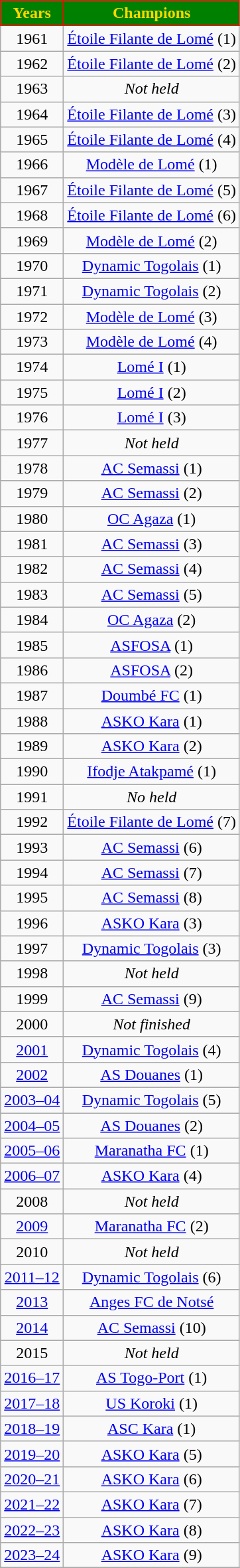<table class="wikitable" style="text-align: center;">
<tr>
<th style="background:green; color:gold; border:1px solid red;">Years</th>
<th style="background:green; color:gold; border:1px solid red;">Champions</th>
</tr>
<tr>
<td>1961</td>
<td><a href='#'>Étoile Filante de Lomé</a> (1)</td>
</tr>
<tr>
<td>1962</td>
<td><a href='#'>Étoile Filante de Lomé</a> (2)</td>
</tr>
<tr>
<td>1963</td>
<td><em>Not held</em></td>
</tr>
<tr>
<td>1964</td>
<td><a href='#'>Étoile Filante de Lomé</a> (3)</td>
</tr>
<tr>
<td>1965</td>
<td><a href='#'>Étoile Filante de Lomé</a> (4)</td>
</tr>
<tr>
<td>1966</td>
<td><a href='#'>Modèle de Lomé</a> (1)</td>
</tr>
<tr>
<td>1967</td>
<td><a href='#'>Étoile Filante de Lomé</a> (5)</td>
</tr>
<tr>
<td>1968</td>
<td><a href='#'>Étoile Filante de Lomé</a> (6)</td>
</tr>
<tr>
<td>1969</td>
<td><a href='#'>Modèle de Lomé</a> (2)</td>
</tr>
<tr>
<td>1970</td>
<td><a href='#'>Dynamic Togolais</a> (1)</td>
</tr>
<tr>
<td>1971</td>
<td><a href='#'>Dynamic Togolais</a> (2)</td>
</tr>
<tr>
<td>1972</td>
<td><a href='#'>Modèle de Lomé</a> (3)</td>
</tr>
<tr>
<td>1973</td>
<td><a href='#'>Modèle de Lomé</a> (4)</td>
</tr>
<tr>
<td>1974</td>
<td><a href='#'>Lomé I</a> (1)</td>
</tr>
<tr>
<td>1975</td>
<td><a href='#'>Lomé I</a> (2)</td>
</tr>
<tr>
<td>1976</td>
<td><a href='#'>Lomé I</a> (3)</td>
</tr>
<tr>
<td>1977</td>
<td><em>Not held</em></td>
</tr>
<tr>
<td>1978</td>
<td><a href='#'>AC Semassi</a> (1)</td>
</tr>
<tr>
<td>1979</td>
<td><a href='#'>AC Semassi</a> (2)</td>
</tr>
<tr>
<td>1980</td>
<td><a href='#'>OC Agaza</a> (1)</td>
</tr>
<tr>
<td>1981</td>
<td><a href='#'>AC Semassi</a> (3)</td>
</tr>
<tr>
<td>1982</td>
<td><a href='#'>AC Semassi</a> (4)</td>
</tr>
<tr>
<td>1983</td>
<td><a href='#'>AC Semassi</a> (5)</td>
</tr>
<tr>
<td>1984</td>
<td><a href='#'>OC Agaza</a> (2)</td>
</tr>
<tr>
<td>1985</td>
<td><a href='#'>ASFOSA</a> (1)</td>
</tr>
<tr>
<td>1986</td>
<td><a href='#'>ASFOSA</a> (2)</td>
</tr>
<tr>
<td>1987</td>
<td><a href='#'>Doumbé FC</a> (1)</td>
</tr>
<tr>
<td>1988</td>
<td><a href='#'>ASKO Kara</a> (1)</td>
</tr>
<tr>
<td>1989</td>
<td><a href='#'>ASKO Kara</a> (2)</td>
</tr>
<tr>
<td>1990</td>
<td><a href='#'>Ifodje Atakpamé</a> (1)</td>
</tr>
<tr>
<td>1991</td>
<td><em>No held</em></td>
</tr>
<tr>
<td>1992</td>
<td><a href='#'>Étoile Filante de Lomé</a> (7)</td>
</tr>
<tr>
<td>1993</td>
<td><a href='#'>AC Semassi</a> (6)</td>
</tr>
<tr>
<td>1994</td>
<td><a href='#'>AC Semassi</a> (7)</td>
</tr>
<tr>
<td>1995</td>
<td><a href='#'>AC Semassi</a> (8)</td>
</tr>
<tr>
<td>1996</td>
<td><a href='#'>ASKO Kara</a> (3)</td>
</tr>
<tr>
<td>1997</td>
<td><a href='#'>Dynamic Togolais</a> (3)</td>
</tr>
<tr>
<td>1998</td>
<td><em>Not held</em></td>
</tr>
<tr>
<td>1999</td>
<td><a href='#'>AC Semassi</a> (9)</td>
</tr>
<tr>
<td>2000</td>
<td><em>Not finished</em></td>
</tr>
<tr>
<td><a href='#'>2001</a></td>
<td><a href='#'>Dynamic Togolais</a> (4)</td>
</tr>
<tr>
<td><a href='#'>2002</a></td>
<td><a href='#'>AS Douanes</a> (1)</td>
</tr>
<tr>
<td><a href='#'>2003–04</a></td>
<td><a href='#'>Dynamic Togolais</a> (5)</td>
</tr>
<tr>
<td><a href='#'>2004–05</a></td>
<td><a href='#'>AS Douanes</a> (2)</td>
</tr>
<tr>
<td><a href='#'>2005–06</a></td>
<td><a href='#'>Maranatha FC</a> (1)</td>
</tr>
<tr>
<td><a href='#'>2006–07</a></td>
<td><a href='#'>ASKO Kara</a> (4)</td>
</tr>
<tr>
<td>2008</td>
<td><em>Not held</em></td>
</tr>
<tr>
<td><a href='#'>2009</a></td>
<td><a href='#'>Maranatha FC</a> (2)</td>
</tr>
<tr>
<td>2010</td>
<td><em>Not held</em></td>
</tr>
<tr>
<td><a href='#'>2011–12</a></td>
<td><a href='#'>Dynamic Togolais</a> (6)</td>
</tr>
<tr>
<td><a href='#'>2013</a></td>
<td><a href='#'>Anges FC de Notsé</a></td>
</tr>
<tr>
<td><a href='#'>2014</a></td>
<td><a href='#'>AC Semassi</a> (10)</td>
</tr>
<tr>
<td>2015</td>
<td><em>Not held</em></td>
</tr>
<tr>
<td><a href='#'>2016–17</a></td>
<td><a href='#'>AS Togo-Port</a> (1)</td>
</tr>
<tr>
<td><a href='#'>2017–18</a></td>
<td><a href='#'>US Koroki</a> (1)</td>
</tr>
<tr>
<td><a href='#'>2018–19</a></td>
<td><a href='#'>ASC Kara</a> (1)</td>
</tr>
<tr>
<td><a href='#'>2019–20</a></td>
<td><a href='#'>ASKO Kara</a> (5)</td>
</tr>
<tr>
<td><a href='#'>2020–21</a></td>
<td><a href='#'>ASKO Kara</a> (6)</td>
</tr>
<tr>
<td><a href='#'>2021–22</a></td>
<td><a href='#'>ASKO Kara</a> (7)</td>
</tr>
<tr>
<td><a href='#'>2022–23</a></td>
<td><a href='#'>ASKO Kara</a> (8)</td>
</tr>
<tr>
<td><a href='#'>2023–24</a></td>
<td><a href='#'>ASKO Kara</a> (9)</td>
</tr>
<tr>
</tr>
</table>
